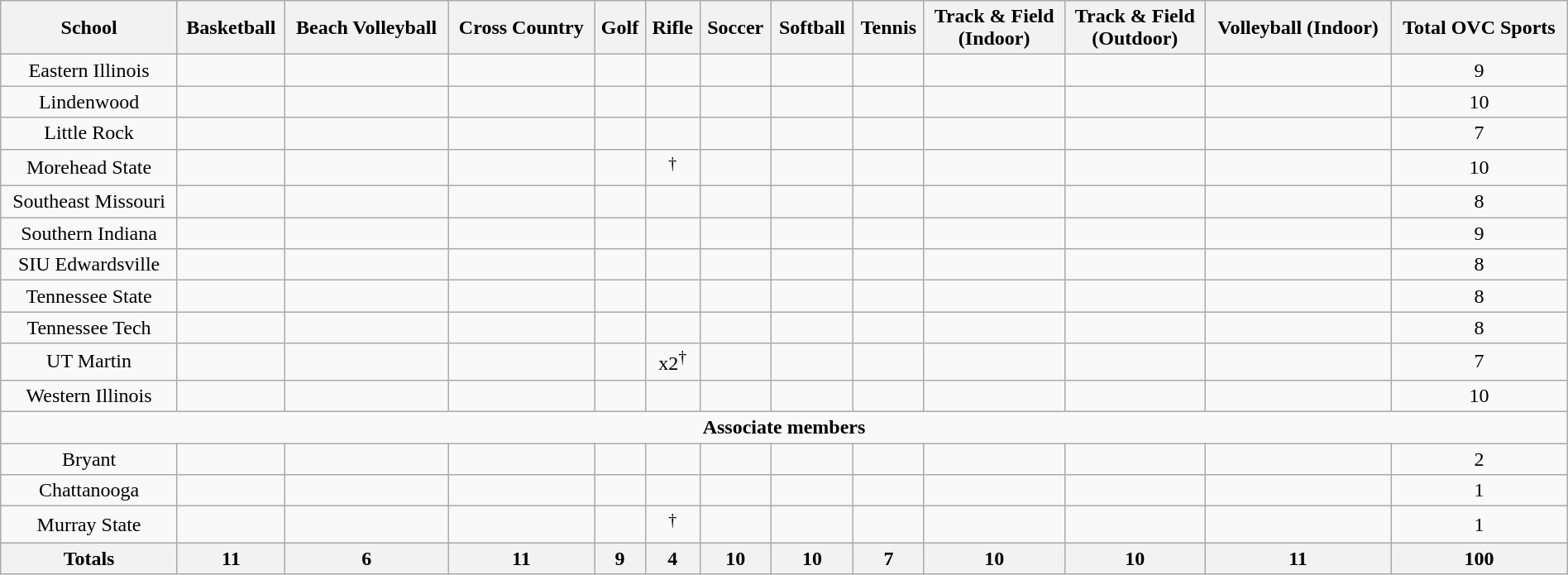<table class="wikitable" style="text-align:center; width:100%">
<tr>
<th>School</th>
<th>Basketball</th>
<th>Beach Volleyball</th>
<th>Cross Country</th>
<th>Golf</th>
<th>Rifle</th>
<th>Soccer</th>
<th>Softball</th>
<th>Tennis</th>
<th>Track & Field<br>(Indoor)</th>
<th>Track & Field<br>(Outdoor)</th>
<th>Volleyball (Indoor)</th>
<th>Total OVC Sports</th>
</tr>
<tr>
<td>Eastern Illinois</td>
<td></td>
<td></td>
<td></td>
<td></td>
<td></td>
<td></td>
<td></td>
<td></td>
<td></td>
<td></td>
<td></td>
<td>9</td>
</tr>
<tr>
<td>Lindenwood</td>
<td></td>
<td></td>
<td></td>
<td></td>
<td></td>
<td></td>
<td></td>
<td></td>
<td></td>
<td></td>
<td></td>
<td>10</td>
</tr>
<tr>
<td>Little Rock</td>
<td></td>
<td></td>
<td></td>
<td></td>
<td></td>
<td></td>
<td></td>
<td></td>
<td></td>
<td></td>
<td></td>
<td>7</td>
</tr>
<tr>
<td>Morehead State</td>
<td></td>
<td></td>
<td></td>
<td></td>
<td><sup>†</sup></td>
<td></td>
<td></td>
<td></td>
<td></td>
<td></td>
<td></td>
<td>10</td>
</tr>
<tr>
<td>Southeast Missouri</td>
<td></td>
<td></td>
<td></td>
<td></td>
<td></td>
<td></td>
<td></td>
<td></td>
<td></td>
<td></td>
<td></td>
<td>8</td>
</tr>
<tr>
<td>Southern Indiana</td>
<td></td>
<td></td>
<td></td>
<td></td>
<td></td>
<td></td>
<td></td>
<td></td>
<td></td>
<td></td>
<td></td>
<td>9</td>
</tr>
<tr>
<td>SIU Edwardsville</td>
<td></td>
<td></td>
<td></td>
<td></td>
<td></td>
<td></td>
<td></td>
<td></td>
<td></td>
<td></td>
<td></td>
<td>8</td>
</tr>
<tr>
<td>Tennessee State</td>
<td></td>
<td></td>
<td></td>
<td></td>
<td></td>
<td></td>
<td></td>
<td></td>
<td></td>
<td></td>
<td></td>
<td>8</td>
</tr>
<tr>
<td>Tennessee Tech</td>
<td></td>
<td></td>
<td></td>
<td></td>
<td></td>
<td></td>
<td></td>
<td></td>
<td></td>
<td></td>
<td></td>
<td>8</td>
</tr>
<tr>
<td>UT Martin</td>
<td></td>
<td></td>
<td></td>
<td></td>
<td>x2<sup>†</sup></td>
<td></td>
<td></td>
<td></td>
<td></td>
<td></td>
<td></td>
<td>7</td>
</tr>
<tr>
<td>Western Illinois</td>
<td></td>
<td></td>
<td></td>
<td></td>
<td></td>
<td></td>
<td></td>
<td></td>
<td></td>
<td></td>
<td></td>
<td>10</td>
</tr>
<tr>
<td colspan=13 align=center><strong>Associate members</strong></td>
</tr>
<tr>
<td>Bryant</td>
<td></td>
<td></td>
<td></td>
<td></td>
<td></td>
<td></td>
<td></td>
<td></td>
<td></td>
<td></td>
<td></td>
<td>2</td>
</tr>
<tr>
<td>Chattanooga</td>
<td></td>
<td></td>
<td></td>
<td></td>
<td></td>
<td></td>
<td></td>
<td></td>
<td></td>
<td></td>
<td></td>
<td>1</td>
</tr>
<tr>
<td>Murray State</td>
<td></td>
<td></td>
<td></td>
<td></td>
<td><sup>†</sup></td>
<td></td>
<td></td>
<td></td>
<td></td>
<td></td>
<td></td>
<td>1</td>
</tr>
<tr>
<th>Totals</th>
<th>11</th>
<th>6</th>
<th>11</th>
<th>9</th>
<th>4</th>
<th>10</th>
<th>10</th>
<th>7</th>
<th>10</th>
<th>10</th>
<th>11</th>
<th>100</th>
</tr>
</table>
